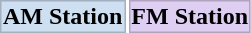<table>
<tr>
<th style="border: 1px solid #a3b0bf; cellpadding="2"; margin: auto" bgcolor="#cedff2">AM Station</th>
<th style="border: 1px solid #afa3bf; cellpadding="2"; margin: auto" bgcolor="#ddcef2">FM Station</th>
</tr>
</table>
